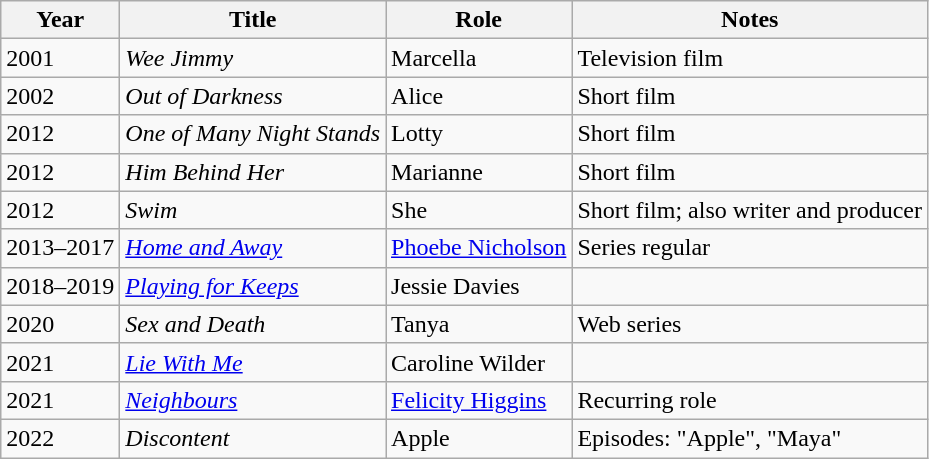<table class="wikitable sortable plainrowheaders">
<tr>
<th scope="col">Year</th>
<th scope="col">Title</th>
<th scope="col">Role</th>
<th scope="col" class="unsortable">Notes</th>
</tr>
<tr>
<td>2001</td>
<td><em>Wee Jimmy</em></td>
<td>Marcella</td>
<td>Television film</td>
</tr>
<tr>
<td>2002</td>
<td><em>Out of Darkness</em></td>
<td>Alice</td>
<td>Short film</td>
</tr>
<tr>
<td>2012</td>
<td><em>One of Many Night Stands</em></td>
<td>Lotty</td>
<td>Short film</td>
</tr>
<tr>
<td>2012</td>
<td><em>Him Behind Her</em></td>
<td>Marianne</td>
<td>Short film</td>
</tr>
<tr>
<td>2012</td>
<td><em>Swim</em></td>
<td>She</td>
<td>Short film; also writer and producer</td>
</tr>
<tr>
<td>2013–2017</td>
<td><em><a href='#'>Home and Away</a></em></td>
<td><a href='#'>Phoebe Nicholson</a></td>
<td>Series regular</td>
</tr>
<tr>
<td>2018–2019</td>
<td><em><a href='#'>Playing for Keeps</a></em></td>
<td>Jessie Davies</td>
<td></td>
</tr>
<tr>
<td>2020</td>
<td><em>Sex and Death</em></td>
<td>Tanya</td>
<td>Web series</td>
</tr>
<tr>
<td>2021</td>
<td><em><a href='#'>Lie With Me</a></em></td>
<td>Caroline Wilder</td>
<td></td>
</tr>
<tr>
<td>2021</td>
<td><em><a href='#'>Neighbours</a></em></td>
<td><a href='#'>Felicity Higgins</a></td>
<td>Recurring role</td>
</tr>
<tr>
<td>2022</td>
<td><em>Discontent</em></td>
<td>Apple</td>
<td>Episodes: "Apple", "Maya"</td>
</tr>
</table>
